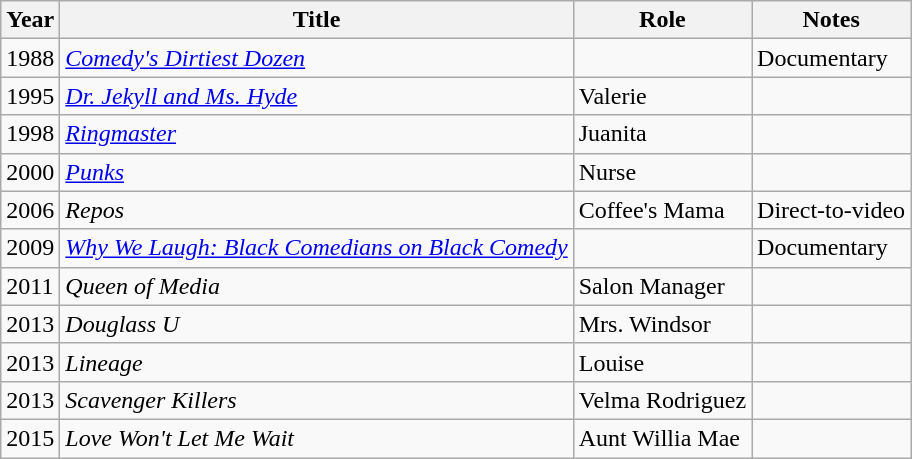<table class="wikitable sortable">
<tr>
<th>Year</th>
<th>Title</th>
<th>Role</th>
<th>Notes</th>
</tr>
<tr>
<td>1988</td>
<td><em><a href='#'>Comedy's Dirtiest Dozen</a></em></td>
<td></td>
<td>Documentary</td>
</tr>
<tr>
<td>1995</td>
<td><em><a href='#'>Dr. Jekyll and Ms. Hyde</a></em></td>
<td>Valerie</td>
<td></td>
</tr>
<tr>
<td>1998</td>
<td><a href='#'><em>Ringmaster</em></a></td>
<td>Juanita</td>
<td></td>
</tr>
<tr>
<td>2000</td>
<td><a href='#'><em>Punks</em></a></td>
<td>Nurse</td>
<td></td>
</tr>
<tr>
<td>2006</td>
<td><em>Repos</em></td>
<td>Coffee's Mama</td>
<td>Direct-to-video</td>
</tr>
<tr>
<td>2009</td>
<td><em><a href='#'>Why We Laugh: Black Comedians on Black Comedy</a></em></td>
<td></td>
<td>Documentary</td>
</tr>
<tr>
<td>2011</td>
<td><em>Queen of Media</em></td>
<td>Salon Manager</td>
<td></td>
</tr>
<tr>
<td>2013</td>
<td><em>Douglass U</em></td>
<td>Mrs. Windsor</td>
<td></td>
</tr>
<tr>
<td>2013</td>
<td><em>Lineage</em></td>
<td>Louise</td>
<td></td>
</tr>
<tr>
<td>2013</td>
<td><em>Scavenger Killers</em></td>
<td>Velma Rodriguez</td>
<td></td>
</tr>
<tr>
<td>2015</td>
<td><em>Love Won't Let Me Wait</em></td>
<td>Aunt Willia Mae</td>
<td></td>
</tr>
</table>
